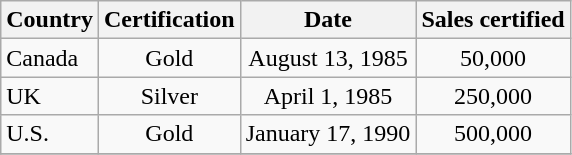<table class="wikitable sortable">
<tr>
<th>Country</th>
<th>Certification</th>
<th>Date</th>
<th>Sales certified</th>
</tr>
<tr>
<td>Canada</td>
<td align="center">Gold</td>
<td align="center">August 13, 1985</td>
<td align="center">50,000</td>
</tr>
<tr>
<td>UK</td>
<td align="center">Silver</td>
<td align="center">April 1, 1985</td>
<td align="center">250,000</td>
</tr>
<tr>
<td>U.S.</td>
<td align="center">Gold</td>
<td align="center">January 17, 1990</td>
<td align="center">500,000</td>
</tr>
<tr>
</tr>
</table>
